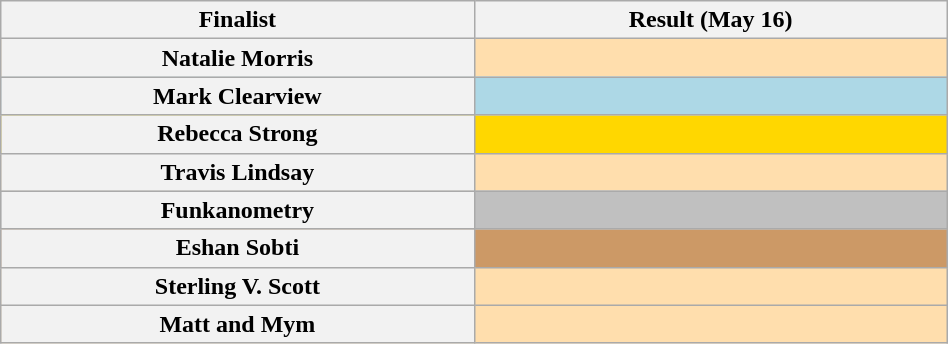<table class="wikitable sortable plainrowheaders" style="text-align:center" width="50%;">
<tr>
<th class="unsortable" style="width:10em;">Finalist</th>
<th style="width:10em;">Result (May 16)</th>
</tr>
<tr style="background:NavajoWhite">
<th scope="row">Natalie Morris</th>
<td></td>
</tr>
<tr style="background:lightblue">
<th scope="row">Mark Clearview</th>
<td></td>
</tr>
<tr style="background:gold">
<th scope="row"><strong>Rebecca Strong</strong></th>
<td><strong></strong></td>
</tr>
<tr style="background:NavajoWhite">
<th scope="row">Travis Lindsay</th>
<td></td>
</tr>
<tr style="background:silver">
<th scope="row">Funkanometry</th>
<td></td>
</tr>
<tr style="background:#c96">
<th scope="row">Eshan Sobti</th>
<td></td>
</tr>
<tr style="background:NavajoWhite">
<th scope="row">Sterling V. Scott</th>
<td></td>
</tr>
<tr style="background:NavajoWhite">
<th scope="row">Matt and Mym</th>
<td></td>
</tr>
</table>
